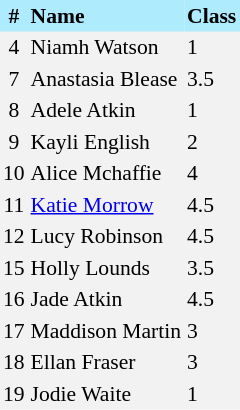<table border=0 cellpadding=2 cellspacing=0  |- bgcolor=#F2F2F2 style="text-align:center; font-size:90%;">
<tr bgcolor=#ADEBFD>
<th>#</th>
<th align=left>Name</th>
<th align=left>Class</th>
</tr>
<tr>
<td>4</td>
<td align=left>Niamh Watson</td>
<td align=left>1</td>
</tr>
<tr>
<td>7</td>
<td align=left>Anastasia Blease</td>
<td align=left>3.5</td>
</tr>
<tr>
<td>8</td>
<td align=left>Adele Atkin</td>
<td align=left>1</td>
</tr>
<tr>
<td>9</td>
<td align=left>Kayli English</td>
<td align=left>2</td>
</tr>
<tr>
<td>10</td>
<td align=left>Alice Mchaffie</td>
<td align=left>4</td>
</tr>
<tr>
<td>11</td>
<td align=left><a href='#'>Katie Morrow</a></td>
<td align=left>4.5</td>
</tr>
<tr>
<td>12</td>
<td align=left>Lucy Robinson</td>
<td align=left>4.5</td>
</tr>
<tr>
<td>15</td>
<td align=left>Holly Lounds</td>
<td align=left>3.5</td>
</tr>
<tr>
<td>16</td>
<td align=left>Jade Atkin</td>
<td align=left>4.5</td>
</tr>
<tr>
<td>17</td>
<td align=left>Maddison Martin</td>
<td align=left>3</td>
</tr>
<tr>
<td>18</td>
<td align=left>Ellan Fraser</td>
<td align=left>3</td>
</tr>
<tr>
<td>19</td>
<td align=left>Jodie Waite</td>
<td align=left>1</td>
</tr>
</table>
